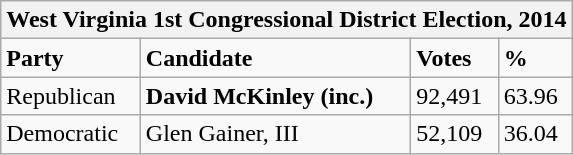<table class="wikitable">
<tr>
<th colspan="4">West Virginia 1st Congressional District Election, 2014</th>
</tr>
<tr>
<td><strong>Party</strong></td>
<td><strong>Candidate</strong></td>
<td><strong>Votes</strong></td>
<td><strong>%</strong></td>
</tr>
<tr>
<td>Republican</td>
<td><strong>David McKinley (inc.)</strong></td>
<td>92,491</td>
<td>63.96</td>
</tr>
<tr>
<td>Democratic</td>
<td>Glen Gainer, III</td>
<td>52,109</td>
<td>36.04</td>
</tr>
</table>
